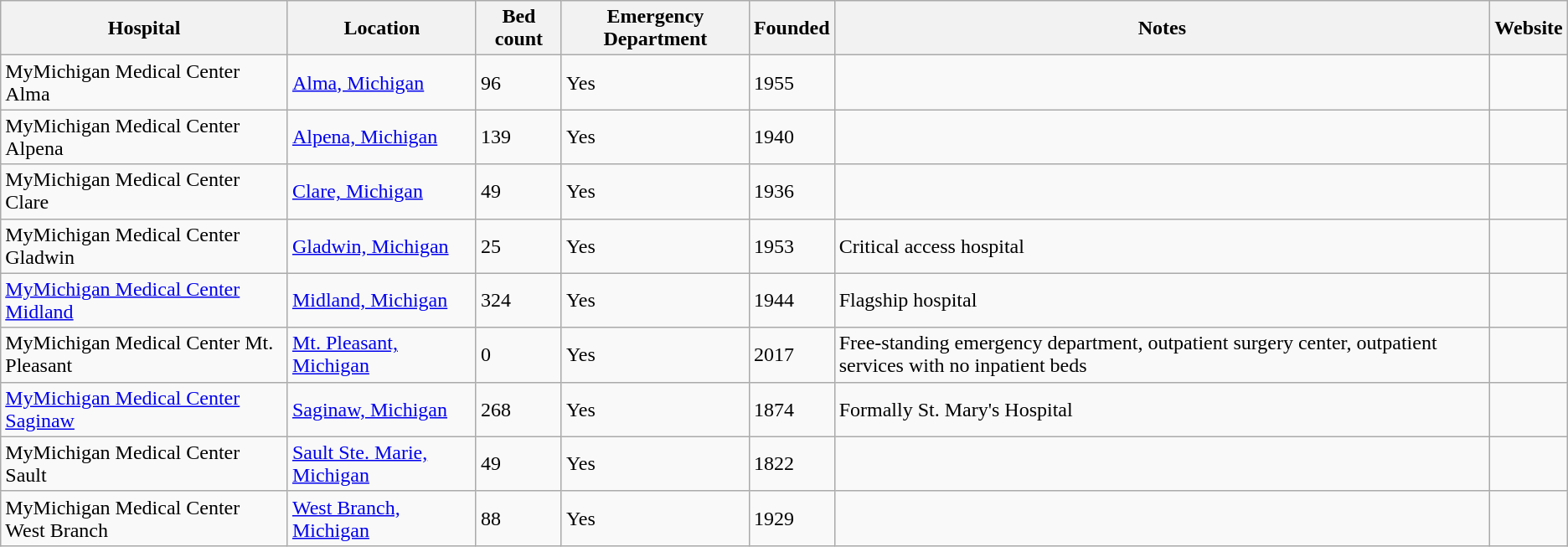<table class="wikitable" border="1">
<tr>
<th>Hospital</th>
<th>Location</th>
<th>Bed count</th>
<th>Emergency Department</th>
<th>Founded</th>
<th>Notes</th>
<th>Website</th>
</tr>
<tr>
<td>MyMichigan Medical Center Alma</td>
<td><a href='#'>Alma, Michigan</a></td>
<td>96</td>
<td>Yes</td>
<td>1955</td>
<td></td>
<td></td>
</tr>
<tr>
<td>MyMichigan Medical Center Alpena</td>
<td><a href='#'>Alpena, Michigan</a></td>
<td>139</td>
<td>Yes</td>
<td>1940</td>
<td></td>
<td></td>
</tr>
<tr>
<td>MyMichigan Medical Center Clare</td>
<td><a href='#'>Clare, Michigan</a></td>
<td>49</td>
<td>Yes</td>
<td>1936</td>
<td></td>
<td></td>
</tr>
<tr>
<td>MyMichigan Medical Center Gladwin</td>
<td><a href='#'>Gladwin, Michigan</a></td>
<td>25</td>
<td>Yes</td>
<td>1953</td>
<td>Critical access hospital</td>
<td></td>
</tr>
<tr>
<td><a href='#'>MyMichigan Medical Center Midland</a></td>
<td><a href='#'>Midland, Michigan</a></td>
<td>324</td>
<td>Yes</td>
<td>1944</td>
<td>Flagship hospital</td>
<td></td>
</tr>
<tr>
<td>MyMichigan Medical Center Mt. Pleasant</td>
<td><a href='#'>Mt. Pleasant, Michigan</a></td>
<td>0</td>
<td>Yes</td>
<td>2017</td>
<td>Free-standing emergency department, outpatient surgery center, outpatient services with no inpatient beds</td>
<td></td>
</tr>
<tr>
<td><a href='#'>MyMichigan Medical Center Saginaw</a></td>
<td><a href='#'>Saginaw, Michigan</a></td>
<td>268</td>
<td>Yes</td>
<td>1874</td>
<td>Formally St. Mary's Hospital</td>
<td></td>
</tr>
<tr>
<td>MyMichigan Medical Center Sault</td>
<td><a href='#'>Sault Ste. Marie, Michigan</a></td>
<td>49</td>
<td>Yes</td>
<td>1822</td>
<td></td>
<td></td>
</tr>
<tr>
<td>MyMichigan Medical Center West Branch</td>
<td><a href='#'>West Branch, Michigan</a></td>
<td>88</td>
<td>Yes</td>
<td>1929</td>
<td></td>
<td></td>
</tr>
</table>
